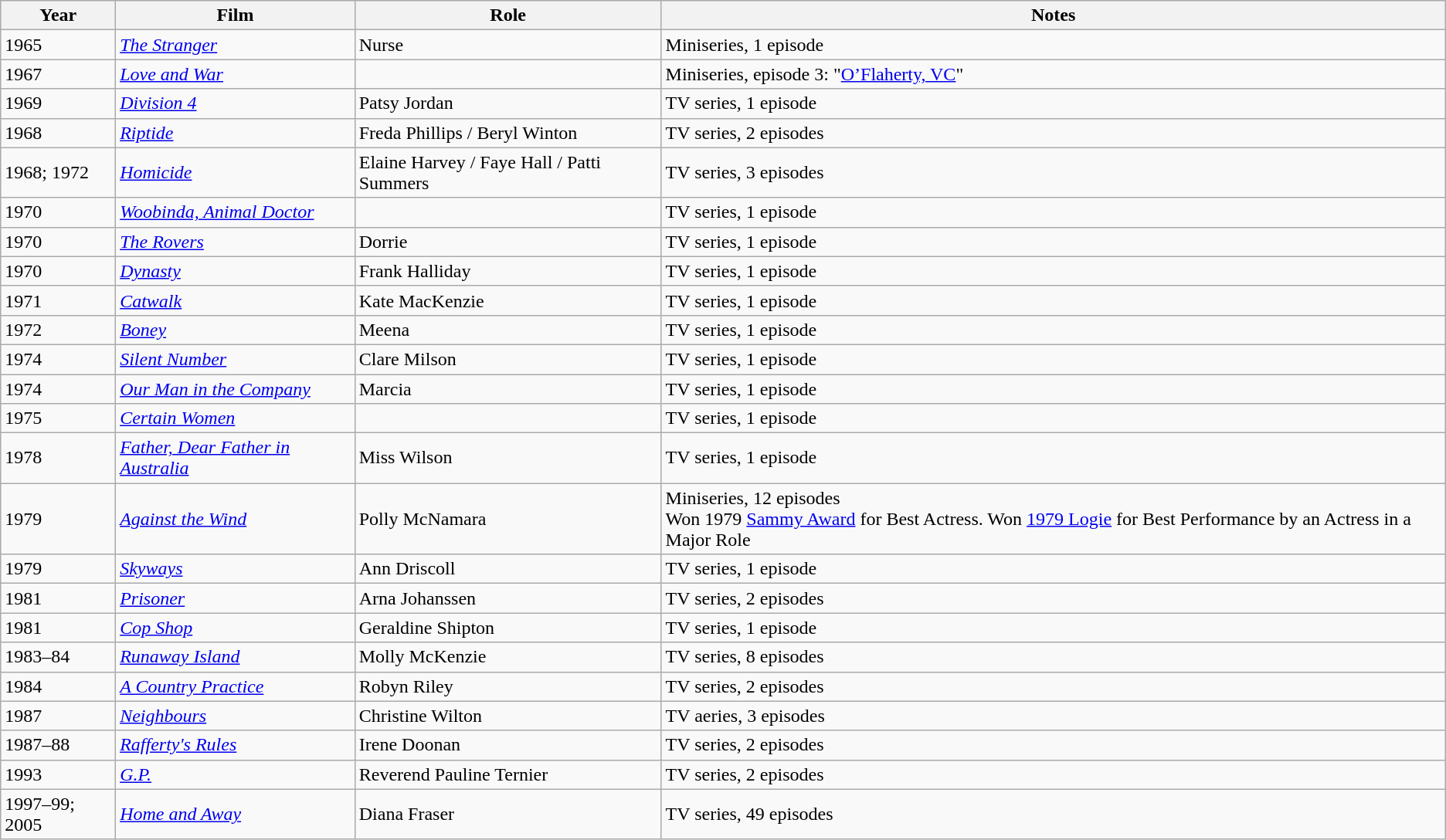<table class="wikitable">
<tr>
<th>Year</th>
<th>Film</th>
<th>Role</th>
<th>Notes</th>
</tr>
<tr>
<td>1965</td>
<td><em><a href='#'>The Stranger</a></em></td>
<td>Nurse</td>
<td>Miniseries, 1 episode</td>
</tr>
<tr>
<td>1967</td>
<td><em><a href='#'>Love and War</a></em></td>
<td></td>
<td>Miniseries, episode 3: "<a href='#'>O’Flaherty, VC</a>"</td>
</tr>
<tr>
<td>1969</td>
<td><em><a href='#'>Division 4</a></em></td>
<td>Patsy Jordan</td>
<td>TV series, 1 episode</td>
</tr>
<tr>
<td>1968</td>
<td><em><a href='#'>Riptide</a></em></td>
<td>Freda Phillips / Beryl Winton</td>
<td>TV series, 2 episodes</td>
</tr>
<tr>
<td>1968; 1972</td>
<td><em><a href='#'>Homicide</a></em></td>
<td>Elaine Harvey / Faye Hall / Patti Summers</td>
<td>TV series, 3 episodes</td>
</tr>
<tr>
<td>1970</td>
<td><em><a href='#'>Woobinda, Animal Doctor</a></em></td>
<td></td>
<td>TV series, 1 episode</td>
</tr>
<tr>
<td>1970</td>
<td><em><a href='#'>The Rovers</a></em></td>
<td>Dorrie</td>
<td>TV series, 1 episode</td>
</tr>
<tr>
<td>1970</td>
<td><em><a href='#'>Dynasty</a></em></td>
<td>Frank Halliday</td>
<td>TV series, 1 episode</td>
</tr>
<tr>
<td>1971</td>
<td><em><a href='#'>Catwalk</a></em></td>
<td>Kate MacKenzie</td>
<td>TV series, 1 episode</td>
</tr>
<tr>
<td>1972</td>
<td><em><a href='#'>Boney</a></em></td>
<td>Meena</td>
<td>TV series, 1 episode</td>
</tr>
<tr>
<td>1974</td>
<td><em><a href='#'>Silent Number</a></em></td>
<td>Clare Milson</td>
<td>TV series, 1 episode</td>
</tr>
<tr>
<td>1974</td>
<td><em><a href='#'>Our Man in the Company</a></em></td>
<td>Marcia</td>
<td>TV series, 1 episode</td>
</tr>
<tr>
<td>1975</td>
<td><em><a href='#'>Certain Women</a></em></td>
<td></td>
<td>TV series, 1 episode</td>
</tr>
<tr>
<td>1978</td>
<td><em><a href='#'>Father, Dear Father in Australia</a></em></td>
<td>Miss Wilson</td>
<td>TV series, 1 episode</td>
</tr>
<tr>
<td>1979</td>
<td><em><a href='#'>Against the Wind</a></em></td>
<td>Polly McNamara</td>
<td>Miniseries, 12 episodes <br>Won 1979 <a href='#'>Sammy Award</a> for Best Actress. Won <a href='#'>1979 Logie</a> for Best Performance by an Actress in a Major Role</td>
</tr>
<tr>
<td>1979</td>
<td><em><a href='#'>Skyways</a></em></td>
<td>Ann Driscoll</td>
<td>TV series, 1 episode</td>
</tr>
<tr>
<td>1981</td>
<td><em><a href='#'>Prisoner</a></em></td>
<td>Arna Johanssen</td>
<td>TV series, 2 episodes</td>
</tr>
<tr>
<td>1981</td>
<td><em><a href='#'>Cop Shop</a></em></td>
<td>Geraldine Shipton</td>
<td>TV series, 1 episode</td>
</tr>
<tr>
<td>1983–84</td>
<td><em><a href='#'>Runaway Island</a></em></td>
<td>Molly McKenzie</td>
<td>TV series, 8 episodes</td>
</tr>
<tr>
<td>1984</td>
<td><em><a href='#'>A Country Practice</a></em></td>
<td>Robyn Riley</td>
<td>TV series, 2 episodes</td>
</tr>
<tr>
<td>1987</td>
<td><em><a href='#'>Neighbours</a></em></td>
<td>Christine Wilton</td>
<td>TV aeries, 3 episodes</td>
</tr>
<tr>
<td>1987–88</td>
<td><em><a href='#'>Rafferty's Rules</a></em></td>
<td>Irene Doonan</td>
<td>TV series, 2 episodes</td>
</tr>
<tr>
<td>1993</td>
<td><em><a href='#'>G.P.</a></em></td>
<td>Reverend Pauline Ternier</td>
<td>TV series, 2 episodes</td>
</tr>
<tr>
<td>1997–99; 2005</td>
<td><em><a href='#'>Home and Away</a></em></td>
<td>Diana Fraser</td>
<td>TV series, 49 episodes</td>
</tr>
</table>
